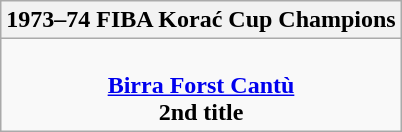<table class=wikitable style="text-align:center; margin:auto">
<tr>
<th>1973–74 FIBA Korać Cup Champions</th>
</tr>
<tr>
<td><br> <strong><a href='#'>Birra Forst Cantù</a></strong> <br> <strong>2nd title</strong></td>
</tr>
</table>
